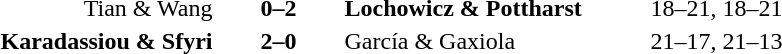<table>
<tr>
<th width=200></th>
<th width=80></th>
<th width=200></th>
<th width=220></th>
</tr>
<tr>
<td align=right>Tian & Wang</td>
<td align=center><strong>0–2</strong></td>
<td align=left><strong>Lochowicz & Pottharst</strong></td>
<td>18–21, 18–21</td>
</tr>
<tr>
<td align=right><strong>Karadassiou & Sfyri</strong></td>
<td align=center><strong>2–0</strong></td>
<td align=left>García & Gaxiola</td>
<td>21–17, 21–13</td>
</tr>
</table>
